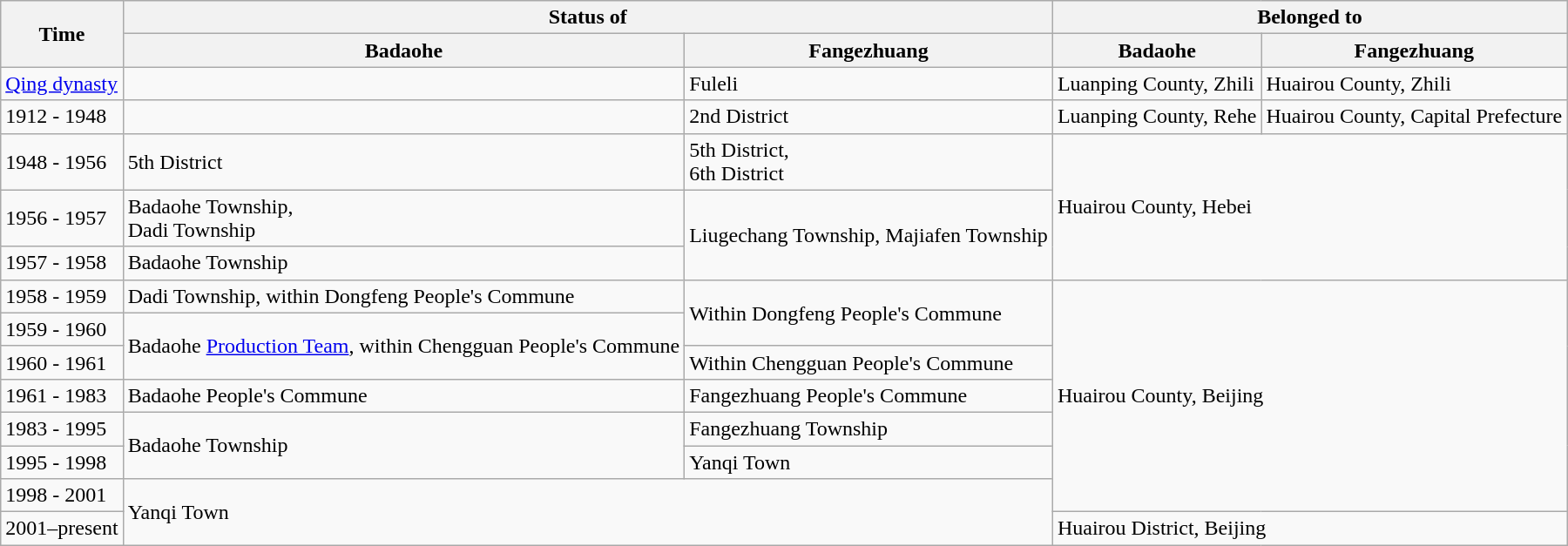<table class="wikitable">
<tr>
<th rowspan="2">Time</th>
<th colspan="2">Status of</th>
<th colspan="2">Belonged to</th>
</tr>
<tr>
<th>Badaohe</th>
<th>Fangezhuang</th>
<th>Badaohe</th>
<th>Fangezhuang</th>
</tr>
<tr>
<td><a href='#'>Qing dynasty</a></td>
<td></td>
<td>Fuleli</td>
<td>Luanping County, Zhili</td>
<td>Huairou County, Zhili</td>
</tr>
<tr>
<td>1912 - 1948</td>
<td></td>
<td>2nd District</td>
<td>Luanping County, Rehe</td>
<td>Huairou County, Capital Prefecture</td>
</tr>
<tr>
<td>1948 - 1956</td>
<td>5th District</td>
<td>5th District,<br>6th District</td>
<td colspan="2" rowspan="3">Huairou County, Hebei</td>
</tr>
<tr>
<td>1956 - 1957</td>
<td>Badaohe Township,<br>Dadi Township</td>
<td rowspan="2">Liugechang Township, Majiafen Township</td>
</tr>
<tr>
<td>1957 - 1958</td>
<td>Badaohe Township</td>
</tr>
<tr>
<td>1958 - 1959</td>
<td>Dadi Township, within Dongfeng People's Commune</td>
<td rowspan="2">Within Dongfeng People's Commune</td>
<td colspan="2" rowspan="7">Huairou County, Beijing</td>
</tr>
<tr>
<td>1959 - 1960</td>
<td rowspan="2">Badaohe <a href='#'>Production Team</a>, within Chengguan People's Commune</td>
</tr>
<tr>
<td>1960 - 1961</td>
<td>Within Chengguan People's Commune</td>
</tr>
<tr>
<td>1961 - 1983</td>
<td>Badaohe People's Commune</td>
<td>Fangezhuang People's Commune</td>
</tr>
<tr>
<td>1983 - 1995</td>
<td rowspan="2">Badaohe Township</td>
<td>Fangezhuang Township</td>
</tr>
<tr>
<td>1995 - 1998</td>
<td>Yanqi Town</td>
</tr>
<tr>
<td>1998 - 2001</td>
<td colspan="2" rowspan="2">Yanqi Town</td>
</tr>
<tr>
<td>2001–present</td>
<td colspan="2">Huairou District, Beijing</td>
</tr>
</table>
